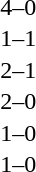<table cellspacing=1 width=70%>
<tr>
<th width=25%></th>
<th width=30%></th>
<th width=15%></th>
<th width=30%></th>
</tr>
<tr>
<td></td>
<td align=right></td>
<td align=center>4–0</td>
<td></td>
</tr>
<tr>
<td></td>
<td align=right></td>
<td align=center>1–1</td>
<td></td>
</tr>
<tr>
<td></td>
<td align=right></td>
<td align=center>2–1</td>
<td></td>
</tr>
<tr>
<td></td>
<td align=right></td>
<td align=center>2–0</td>
<td></td>
</tr>
<tr>
<td></td>
<td align=right></td>
<td align=center>1–0</td>
<td></td>
</tr>
<tr>
<td></td>
<td align=right></td>
<td align=center>1–0</td>
<td></td>
</tr>
</table>
